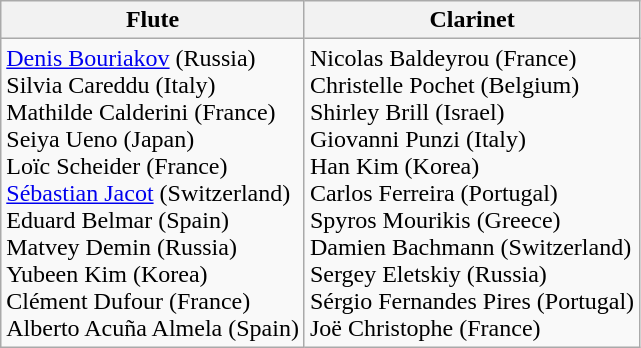<table class="wikitable">
<tr>
<th>Flute</th>
<th>Clarinet</th>
</tr>
<tr>
<td><a href='#'>Denis Bouriakov</a> (Russia)<br>Silvia Careddu (Italy)<br>Mathilde Calderini (France)<br>Seiya Ueno (Japan)<br>Loïc Scheider (France)<br><a href='#'>Sébastian Jacot</a> (Switzerland)<br>Eduard Belmar (Spain)<br>Matvey Demin (Russia)<br>Yubeen Kim (Korea)<br>Clément Dufour (France)<br>Alberto Acuña Almela (Spain)</td>
<td>Nicolas Baldeyrou (France)<br>Christelle Pochet (Belgium)<br>Shirley Brill (Israel)<br>Giovanni Punzi (Italy)<br>Han Kim (Korea)<br>Carlos Ferreira (Portugal)<br>Spyros Mourikis (Greece)<br>Damien Bachmann (Switzerland)<br>Sergey Eletskiy (Russia)<br>Sérgio Fernandes Pires (Portugal)<br>Joë Christophe (France)</td>
</tr>
</table>
